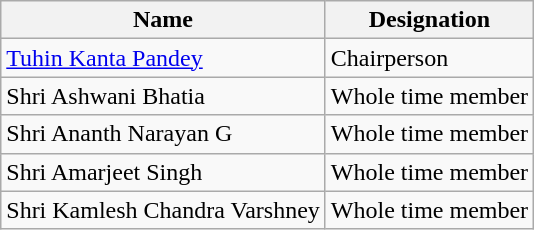<table class="wikitable">
<tr>
<th>Name</th>
<th>Designation</th>
</tr>
<tr>
<td><a href='#'>Tuhin Kanta Pandey</a></td>
<td>Chairperson</td>
</tr>
<tr>
<td>Shri Ashwani Bhatia</td>
<td>Whole time member</td>
</tr>
<tr>
<td>Shri Ananth Narayan G</td>
<td>Whole time member</td>
</tr>
<tr>
<td>Shri Amarjeet Singh</td>
<td>Whole time member</td>
</tr>
<tr>
<td>Shri Kamlesh Chandra Varshney</td>
<td>Whole time member</td>
</tr>
</table>
